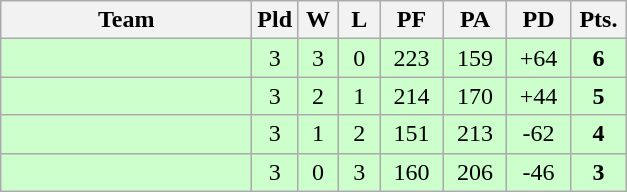<table class=wikitable style="text-align:center">
<tr>
<th width=160>Team</th>
<th width=20>Pld</th>
<th width=20>W</th>
<th width=20>L</th>
<th width=35>PF</th>
<th width=35>PA</th>
<th width=35>PD</th>
<th width=30>Pts.</th>
</tr>
<tr align="center" bgcolor="#CCFFCC">
<td align=left></td>
<td>3</td>
<td>3</td>
<td>0</td>
<td>223</td>
<td>159</td>
<td>+64</td>
<td><strong>6</strong></td>
</tr>
<tr align="center" bgcolor="#CCFFCC">
<td align=left></td>
<td>3</td>
<td>2</td>
<td>1</td>
<td>214</td>
<td>170</td>
<td>+44</td>
<td><strong>5</strong></td>
</tr>
<tr align="center" bgcolor="#CCFFCC">
<td align=left></td>
<td>3</td>
<td>1</td>
<td>2</td>
<td>151</td>
<td>213</td>
<td>-62</td>
<td><strong>4</strong></td>
</tr>
<tr align="center" bgcolor="#CCFFCC">
<td align=left></td>
<td>3</td>
<td>0</td>
<td>3</td>
<td>160</td>
<td>206</td>
<td>-46</td>
<td><strong>3</strong></td>
</tr>
</table>
